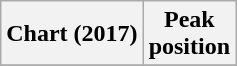<table class="wikitable sortable plainrowheaders" style="text-align:center;">
<tr>
<th scope="col">Chart (2017)</th>
<th scope="col">Peak<br>position</th>
</tr>
<tr>
</tr>
</table>
